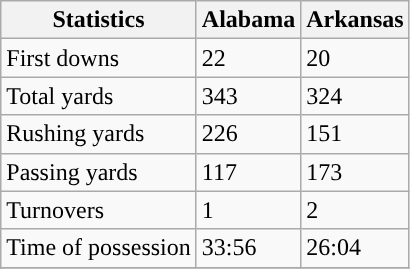<table class="wikitable" style="float: left;">
<tr>
<th>Statistics</th>
<th>Alabama</th>
<th>Arkansas</th>
</tr>
<tr>
<td>First downs</td>
<td>22</td>
<td>20</td>
</tr>
<tr>
<td>Total yards</td>
<td>343</td>
<td>324</td>
</tr>
<tr>
<td>Rushing yards</td>
<td>226</td>
<td>151</td>
</tr>
<tr>
<td>Passing yards</td>
<td>117</td>
<td>173</td>
</tr>
<tr>
<td>Turnovers</td>
<td>1</td>
<td>2</td>
</tr>
<tr>
<td>Time of possession</td>
<td>33:56</td>
<td>26:04</td>
</tr>
<tr>
</tr>
</table>
